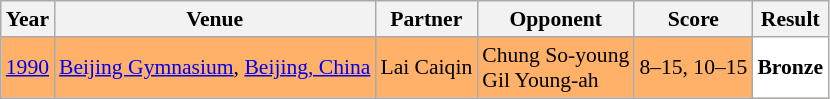<table class="sortable wikitable" style="font-size: 90%;">
<tr>
<th>Year</th>
<th>Venue</th>
<th>Partner</th>
<th>Opponent</th>
<th>Score</th>
<th>Result</th>
</tr>
<tr style="background:#FFB069">
<td align="center"><a href='#'>1990</a></td>
<td align="left"><a href='#'>Beijing Gymnasium</a>, <a href='#'>Beijing, China</a></td>
<td align="left"> Lai Caiqin</td>
<td align="left"> Chung So-young <br>  Gil Young-ah</td>
<td align="left">8–15, 10–15</td>
<td style="text-align:left; background:white"> <strong>Bronze</strong></td>
</tr>
</table>
